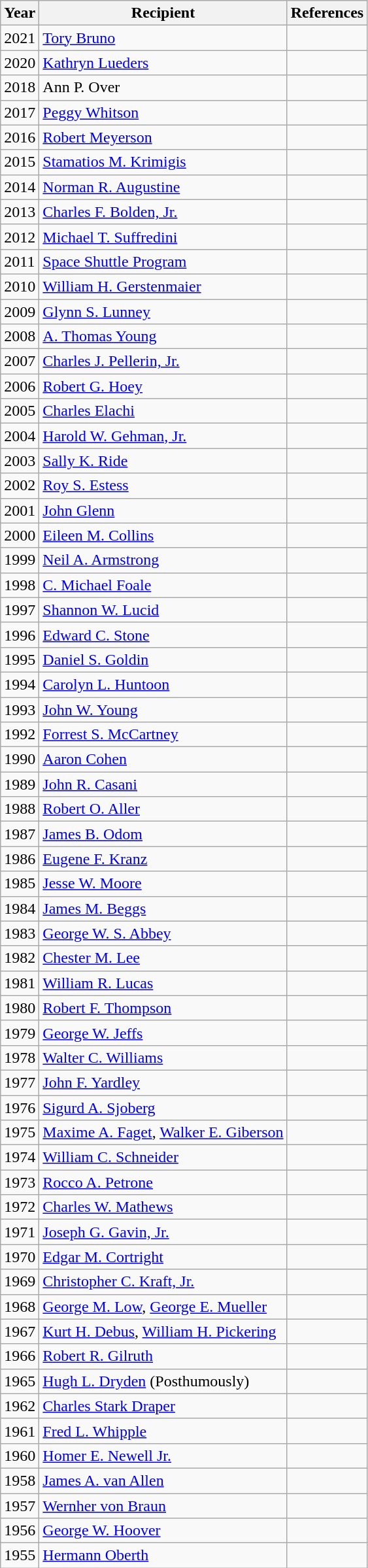<table class="wikitable">
<tr>
<th>Year</th>
<th>Recipient</th>
<th>References</th>
</tr>
<tr>
<td>2021</td>
<td><a href='#'>Tory Bruno</a></td>
<td></td>
</tr>
<tr>
<td>2020</td>
<td><a href='#'>Kathryn Lueders</a></td>
<td></td>
</tr>
<tr>
<td>2018</td>
<td>Ann P. Over</td>
<td></td>
</tr>
<tr>
<td>2017</td>
<td><a href='#'>Peggy Whitson</a></td>
<td></td>
</tr>
<tr>
<td>2016</td>
<td><a href='#'>Robert Meyerson</a></td>
<td></td>
</tr>
<tr>
<td>2015</td>
<td><a href='#'>Stamatios M. Krimigis</a></td>
<td></td>
</tr>
<tr>
<td>2014</td>
<td><a href='#'>Norman R. Augustine</a></td>
<td></td>
</tr>
<tr>
<td>2013</td>
<td><a href='#'>Charles F. Bolden, Jr.</a></td>
<td></td>
</tr>
<tr>
<td>2012</td>
<td><a href='#'>Michael T. Suffredini</a></td>
<td></td>
</tr>
<tr>
<td>2011</td>
<td><a href='#'>Space Shuttle Program</a></td>
<td></td>
</tr>
<tr>
<td>2010</td>
<td><a href='#'>William H. Gerstenmaier</a></td>
<td></td>
</tr>
<tr>
<td>2009</td>
<td><a href='#'>Glynn S. Lunney</a></td>
<td></td>
</tr>
<tr>
<td>2008</td>
<td><a href='#'>A. Thomas Young</a></td>
<td></td>
</tr>
<tr>
<td>2007</td>
<td><a href='#'>Charles J. Pellerin, Jr.</a></td>
<td></td>
</tr>
<tr>
<td>2006</td>
<td><a href='#'>Robert G. Hoey</a></td>
<td></td>
</tr>
<tr>
<td>2005</td>
<td><a href='#'>Charles Elachi</a></td>
<td></td>
</tr>
<tr>
<td>2004</td>
<td><a href='#'>Harold W. Gehman, Jr.</a></td>
<td></td>
</tr>
<tr>
<td>2003</td>
<td><a href='#'>Sally K. Ride</a></td>
<td></td>
</tr>
<tr>
<td>2002</td>
<td><a href='#'>Roy S. Estess</a></td>
<td></td>
</tr>
<tr>
<td>2001</td>
<td><a href='#'>John Glenn</a></td>
<td></td>
</tr>
<tr>
<td>2000</td>
<td><a href='#'>Eileen M. Collins</a></td>
<td></td>
</tr>
<tr>
<td>1999</td>
<td><a href='#'>Neil A. Armstrong</a></td>
<td></td>
</tr>
<tr>
<td>1998</td>
<td><a href='#'>C. Michael Foale</a></td>
<td></td>
</tr>
<tr>
<td>1997</td>
<td><a href='#'>Shannon W. Lucid</a></td>
<td></td>
</tr>
<tr>
<td>1996</td>
<td><a href='#'>Edward C. Stone</a></td>
<td></td>
</tr>
<tr>
<td>1995</td>
<td><a href='#'>Daniel S. Goldin</a></td>
<td></td>
</tr>
<tr>
<td>1994</td>
<td><a href='#'>Carolyn L. Huntoon</a></td>
<td></td>
</tr>
<tr>
<td>1993</td>
<td><a href='#'>John W. Young</a></td>
<td></td>
</tr>
<tr>
<td>1992</td>
<td><a href='#'>Forrest S. McCartney</a></td>
<td></td>
</tr>
<tr>
<td>1990</td>
<td><a href='#'>Aaron Cohen</a></td>
<td></td>
</tr>
<tr>
<td>1989</td>
<td><a href='#'>John R. Casani</a></td>
<td></td>
</tr>
<tr>
<td>1988</td>
<td><a href='#'>Robert O. Aller</a></td>
<td></td>
</tr>
<tr>
<td>1987</td>
<td><a href='#'>James B. Odom</a></td>
<td></td>
</tr>
<tr>
<td>1986</td>
<td><a href='#'>Eugene F. Kranz</a></td>
<td></td>
</tr>
<tr>
<td>1985</td>
<td><a href='#'>Jesse W. Moore</a></td>
<td></td>
</tr>
<tr>
<td>1984</td>
<td><a href='#'>James M. Beggs</a></td>
<td></td>
</tr>
<tr>
<td>1983</td>
<td><a href='#'>George W. S. Abbey</a></td>
<td></td>
</tr>
<tr>
<td>1982</td>
<td><a href='#'>Chester M. Lee</a></td>
<td></td>
</tr>
<tr>
<td>1981</td>
<td><a href='#'>William R. Lucas</a></td>
<td></td>
</tr>
<tr>
<td>1980</td>
<td><a href='#'>Robert F. Thompson</a></td>
<td></td>
</tr>
<tr>
<td>1979</td>
<td><a href='#'>George W. Jeffs</a></td>
<td></td>
</tr>
<tr>
<td>1978</td>
<td><a href='#'>Walter C. Williams</a></td>
<td></td>
</tr>
<tr>
<td>1977</td>
<td><a href='#'>John F. Yardley</a></td>
<td></td>
</tr>
<tr>
<td>1976</td>
<td><a href='#'>Sigurd A. Sjoberg</a></td>
<td></td>
</tr>
<tr>
<td>1975</td>
<td><a href='#'>Maxime A. Faget</a>, <a href='#'>Walker E. Giberson</a></td>
<td></td>
</tr>
<tr>
<td>1974</td>
<td><a href='#'>William C. Schneider</a></td>
<td></td>
</tr>
<tr>
<td>1973</td>
<td><a href='#'>Rocco A. Petrone</a></td>
<td></td>
</tr>
<tr>
<td>1972</td>
<td><a href='#'>Charles W. Mathews</a></td>
<td></td>
</tr>
<tr>
<td>1971</td>
<td><a href='#'>Joseph G. Gavin, Jr.</a></td>
<td></td>
</tr>
<tr>
<td>1970</td>
<td><a href='#'>Edgar M. Cortright</a></td>
<td></td>
</tr>
<tr>
<td>1969</td>
<td><a href='#'>Christopher C. Kraft, Jr.</a></td>
<td></td>
</tr>
<tr>
<td>1968</td>
<td><a href='#'>George M. Low</a>, <a href='#'>George E. Mueller</a></td>
<td></td>
</tr>
<tr>
<td>1967</td>
<td><a href='#'>Kurt H. Debus</a>, <a href='#'>William H. Pickering</a></td>
<td></td>
</tr>
<tr>
<td>1966</td>
<td><a href='#'>Robert R. Gilruth</a></td>
<td></td>
</tr>
<tr>
<td>1965</td>
<td><a href='#'>Hugh L. Dryden</a> (Posthumously)</td>
<td></td>
</tr>
<tr>
<td>1962</td>
<td><a href='#'>Charles Stark Draper</a></td>
<td></td>
</tr>
<tr>
<td>1961</td>
<td><a href='#'>Fred L. Whipple</a></td>
<td></td>
</tr>
<tr>
<td>1960</td>
<td><a href='#'>Homer E. Newell Jr.</a></td>
<td></td>
</tr>
<tr>
<td>1958</td>
<td><a href='#'>James A. van Allen</a></td>
<td></td>
</tr>
<tr>
<td>1957</td>
<td><a href='#'>Wernher von Braun</a></td>
<td></td>
</tr>
<tr>
<td>1956</td>
<td><a href='#'>George W. Hoover</a></td>
<td></td>
</tr>
<tr>
<td>1955</td>
<td><a href='#'>Hermann Oberth</a></td>
<td></td>
</tr>
</table>
